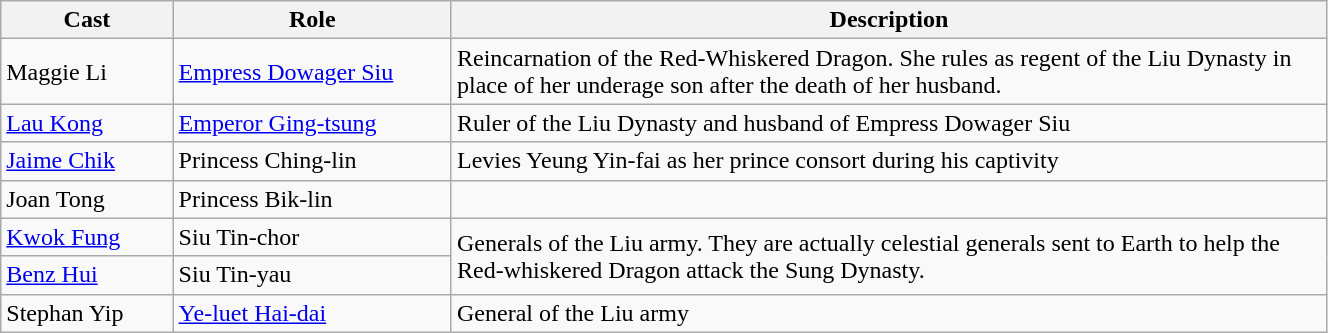<table class="wikitable" width="70%">
<tr>
<th style="width:13%">Cast</th>
<th style="width:21%">Role</th>
<th style="width:66%">Description</th>
</tr>
<tr>
<td>Maggie Li</td>
<td><a href='#'>Empress Dowager Siu</a></td>
<td>Reincarnation of the Red-Whiskered Dragon. She rules as regent of the Liu Dynasty in place of her underage son after the death of her husband.</td>
</tr>
<tr>
<td><a href='#'>Lau Kong</a></td>
<td><a href='#'>Emperor Ging-tsung</a></td>
<td>Ruler of the Liu Dynasty and husband of Empress Dowager Siu</td>
</tr>
<tr>
<td><a href='#'>Jaime Chik</a></td>
<td>Princess Ching-lin</td>
<td>Levies Yeung Yin-fai as her prince consort during his captivity</td>
</tr>
<tr>
<td>Joan Tong</td>
<td>Princess Bik-lin</td>
<td></td>
</tr>
<tr>
<td><a href='#'>Kwok Fung</a></td>
<td>Siu Tin-chor</td>
<td rowspan=2>Generals of the Liu army. They are actually celestial generals sent to Earth to help the Red-whiskered Dragon attack the Sung Dynasty.</td>
</tr>
<tr>
<td><a href='#'>Benz Hui</a></td>
<td>Siu Tin-yau</td>
</tr>
<tr>
<td>Stephan Yip</td>
<td><a href='#'>Ye-luet Hai-dai</a></td>
<td>General of the Liu army</td>
</tr>
</table>
